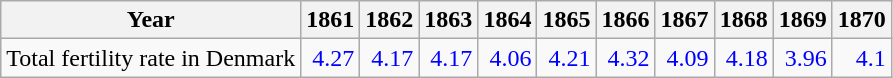<table class="wikitable " style="text-align:right">
<tr>
<th>Year</th>
<th>1861</th>
<th>1862</th>
<th>1863</th>
<th>1864</th>
<th>1865</th>
<th>1866</th>
<th>1867</th>
<th>1868</th>
<th>1869</th>
<th>1870</th>
</tr>
<tr>
<td align="left">Total fertility rate in Denmark</td>
<td style="text-align:right; color:blue;">4.27</td>
<td style="text-align:right; color:blue;">4.17</td>
<td style="text-align:right; color:blue;">4.17</td>
<td style="text-align:right; color:blue;">4.06</td>
<td style="text-align:right; color:blue;">4.21</td>
<td style="text-align:right; color:blue;">4.32</td>
<td style="text-align:right; color:blue;">4.09</td>
<td style="text-align:right; color:blue;">4.18</td>
<td style="text-align:right; color:blue;">3.96</td>
<td style="text-align:right; color:blue;">4.1</td>
</tr>
</table>
